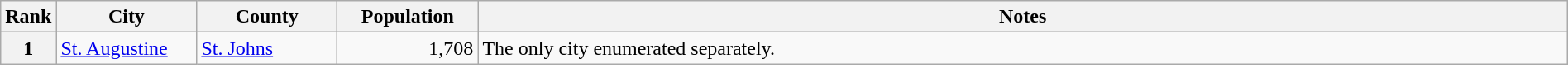<table class="wikitable plainrowheaders" style="width:100%">
<tr>
<th scope="col" style="width:3%;">Rank</th>
<th scope="col" style="width:9%;">City</th>
<th scope="col" style="width:9%;">County</th>
<th scope="col" style="width:9%;">Population</th>
<th scope="col" style="width:70%;">Notes</th>
</tr>
<tr>
<th scope="row">1</th>
<td><a href='#'>St. Augustine</a></td>
<td><a href='#'>St. Johns</a></td>
<td align="right">1,708</td>
<td>The only city enumerated separately.</td>
</tr>
</table>
